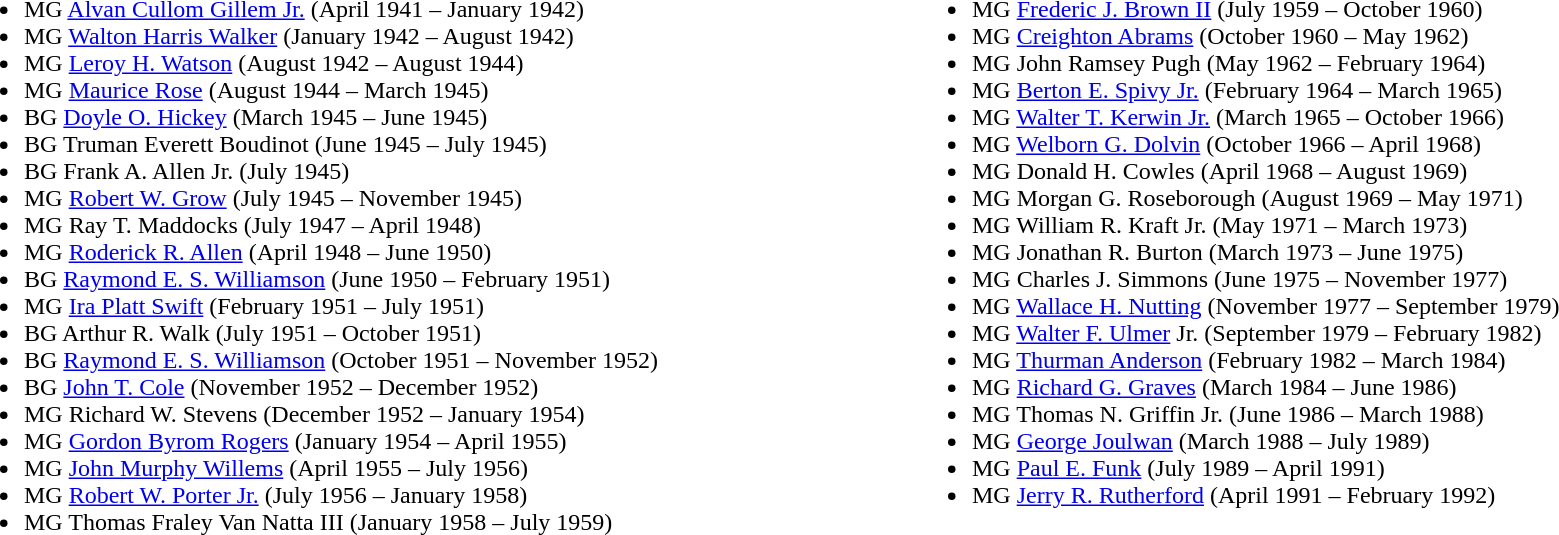<table border="0" cellspacing="0" cellpadding="20" style="margin:auto;">
<tr>
<td style="vertical-align:top; width:33%;"><br><ul><li>MG <a href='#'>Alvan Cullom Gillem Jr.</a> (April 1941 – January 1942)</li><li>MG <a href='#'>Walton Harris Walker</a> (January 1942 – August 1942)</li><li>MG <a href='#'>Leroy H. Watson</a> (August 1942 – August 1944)</li><li>MG <a href='#'>Maurice Rose</a> (August 1944 – March 1945)</li><li>BG <a href='#'>Doyle O. Hickey</a> (March 1945 – June 1945)</li><li>BG Truman Everett Boudinot (June 1945 – July 1945)</li><li>BG Frank A. Allen Jr. (July 1945)</li><li>MG <a href='#'>Robert W. Grow</a> (July 1945 – November 1945)</li><li>MG Ray T. Maddocks (July 1947 – April 1948)</li><li>MG <a href='#'>Roderick R. Allen</a> (April 1948 – June 1950)</li><li>BG <a href='#'>Raymond E. S. Williamson</a> (June 1950 – February 1951)</li><li>MG <a href='#'>Ira Platt Swift</a> (February 1951 – July 1951)</li><li>BG Arthur R. Walk (July 1951 – October 1951)</li><li>BG <a href='#'>Raymond E. S. Williamson</a> (October 1951 – November 1952)</li><li>BG <a href='#'>John T. Cole</a> (November 1952 – December 1952)</li><li>MG Richard W. Stevens (December 1952 – January 1954)</li><li>MG <a href='#'>Gordon Byrom Rogers</a> (January 1954 – April 1955)</li><li>MG <a href='#'>John Murphy Willems</a> (April 1955 – July 1956)</li><li>MG <a href='#'>Robert W. Porter Jr.</a> (July 1956 – January 1958)</li><li>MG Thomas Fraley Van Natta III (January 1958 – July 1959)</li></ul></td>
<td style="vertical-align:top; width:33%;"><br><ul><li>MG <a href='#'>Frederic J. Brown II</a> (July 1959 – October 1960)</li><li>MG <a href='#'>Creighton Abrams</a> (October 1960 – May 1962)</li><li>MG John Ramsey Pugh (May 1962 – February 1964)</li><li>MG <a href='#'>Berton E. Spivy Jr.</a> (February 1964 – March 1965)</li><li>MG <a href='#'>Walter T. Kerwin Jr.</a> (March 1965 – October 1966)</li><li>MG <a href='#'>Welborn G. Dolvin</a> (October 1966 – April 1968)</li><li>MG Donald H. Cowles (April 1968 – August 1969)</li><li>MG Morgan G. Roseborough (August 1969 – May 1971)</li><li>MG William R. Kraft Jr. (May 1971 – March 1973)</li><li>MG Jonathan R. Burton (March 1973 – June 1975)</li><li>MG Charles J. Simmons (June 1975 – November 1977)</li><li>MG <a href='#'>Wallace H. Nutting</a> (November 1977 – September 1979)</li><li>MG <a href='#'>Walter F. Ulmer</a> Jr. (September 1979 – February 1982)</li><li>MG <a href='#'>Thurman Anderson</a> (February 1982 – March 1984)</li><li>MG <a href='#'>Richard G. Graves</a> (March 1984 – June 1986)</li><li>MG Thomas N. Griffin Jr. (June 1986 – March 1988)</li><li>MG <a href='#'>George Joulwan</a> (March 1988 – July 1989)</li><li>MG <a href='#'>Paul E. Funk</a> (July 1989 – April 1991)</li><li>MG <a href='#'>Jerry R. Rutherford</a> (April 1991 – February 1992)</li></ul></td>
</tr>
</table>
